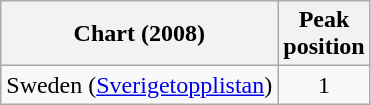<table class="wikitable">
<tr>
<th>Chart (2008)</th>
<th>Peak<br>position</th>
</tr>
<tr>
<td>Sweden (<a href='#'>Sverigetopplistan</a>)</td>
<td align="center">1</td>
</tr>
</table>
